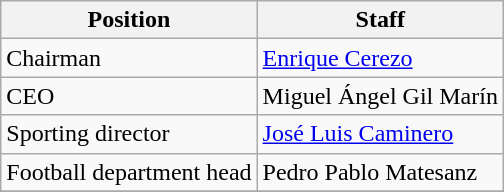<table class="wikitable">
<tr>
<th>Position</th>
<th>Staff</th>
</tr>
<tr>
<td>Chairman</td>
<td> <a href='#'>Enrique Cerezo</a></td>
</tr>
<tr>
<td>CEO</td>
<td> Miguel Ángel Gil Marín</td>
</tr>
<tr>
<td>Sporting director</td>
<td> <a href='#'>José Luis Caminero</a></td>
</tr>
<tr>
<td>Football department head</td>
<td> Pedro Pablo Matesanz</td>
</tr>
<tr>
</tr>
</table>
